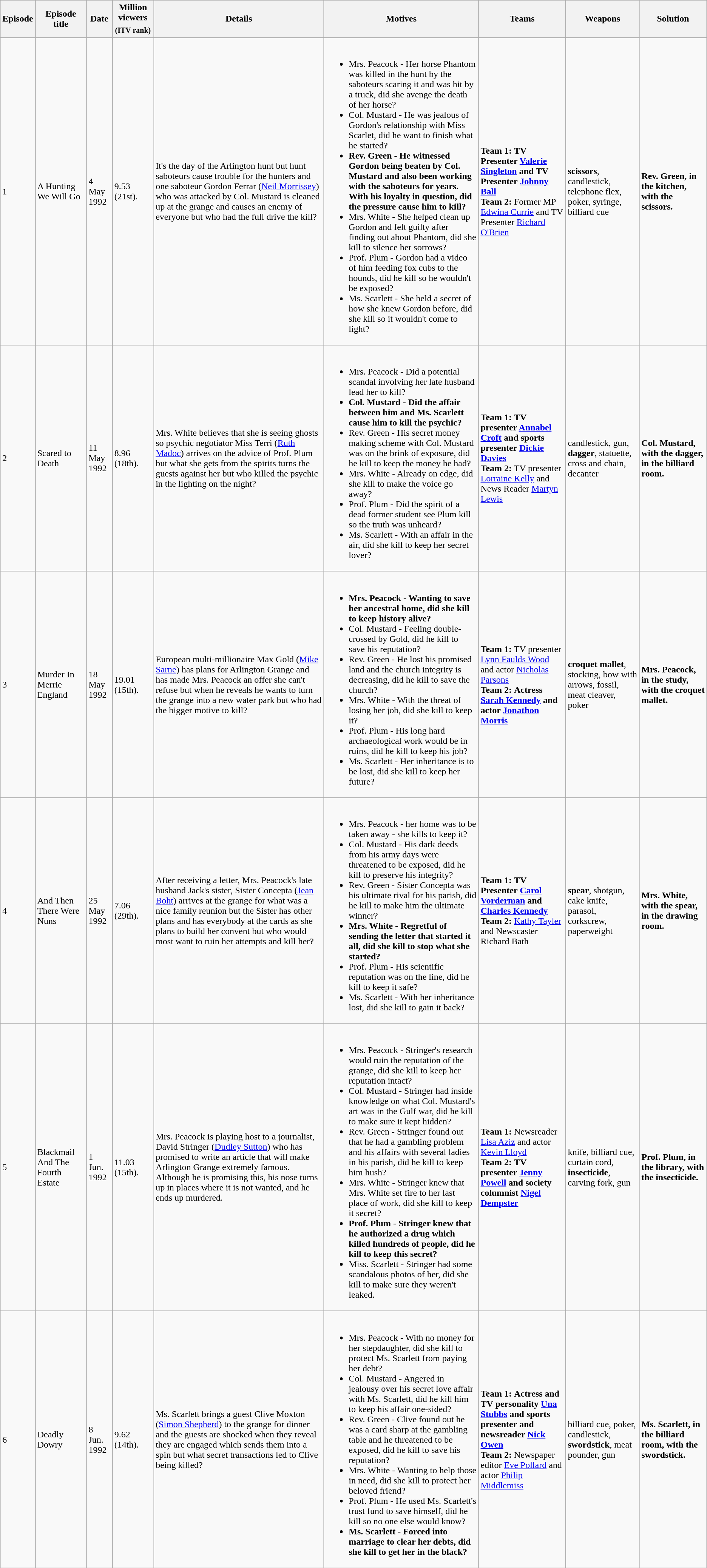<table class="wikitable">
<tr>
<th>Episode</th>
<th>Episode title</th>
<th>Date</th>
<th>Million viewers <sub>(ITV rank)</sub></th>
<th>Details</th>
<th>Motives</th>
<th>Teams</th>
<th>Weapons</th>
<th>Solution</th>
</tr>
<tr>
<td>1</td>
<td>A Hunting We Will Go</td>
<td>4 May 1992</td>
<td>9.53 (21st).</td>
<td>It's the day of the Arlington hunt but hunt saboteurs cause trouble for the hunters and one saboteur Gordon Ferrar (<a href='#'>Neil Morrissey</a>) who was attacked by Col. Mustard is cleaned up at the grange and causes an enemy of everyone but who had the full drive the kill?</td>
<td><br><ul><li>Mrs. Peacock - Her horse Phantom was killed in the hunt by the saboteurs scaring it and was hit by a truck, did she avenge the death of her horse?</li><li>Col. Mustard - He was jealous of Gordon's relationship with Miss Scarlet, did he want to finish what he started?</li><li><strong>Rev. Green - He witnessed Gordon being beaten by Col. Mustard and also been working with the saboteurs for years. With his loyalty in question, did the pressure cause him to kill?</strong></li><li>Mrs. White - She helped clean up Gordon and felt guilty after finding out about Phantom, did she kill to silence her sorrows?</li><li>Prof. Plum - Gordon had a video of him feeding fox cubs to the hounds, did he kill so he wouldn't be exposed?</li><li>Ms. Scarlett - She held a secret of how she knew Gordon before, did she kill so it wouldn't come to light?</li></ul></td>
<td><strong>Team 1:</strong> <strong>TV Presenter <a href='#'>Valerie Singleton</a> and TV Presenter <a href='#'>Johnny Ball</a></strong> <br><strong>Team 2:</strong> Former MP <a href='#'>Edwina Currie</a> and TV Presenter <a href='#'>Richard O'Brien</a></td>
<td><strong>scissors</strong>, candlestick, telephone flex, poker, syringe, billiard cue</td>
<td><strong>Rev. Green, in the kitchen, with the scissors.</strong></td>
</tr>
<tr>
<td>2</td>
<td>Scared to Death</td>
<td>11 May 1992</td>
<td>8.96 (18th).</td>
<td>Mrs. White believes that she is seeing ghosts so psychic negotiator Miss Terri (<a href='#'>Ruth Madoc</a>) arrives on the advice of Prof. Plum but what she gets from the spirits turns the guests against her but who killed the psychic in the lighting on the night?</td>
<td><br><ul><li>Mrs. Peacock - Did a potential scandal involving her late husband lead her to kill?</li><li><strong>Col. Mustard - Did the affair between him and Ms. Scarlett cause him to kill the psychic?</strong></li><li>Rev. Green - His secret money making scheme with Col. Mustard was on the brink of exposure, did he kill to keep the money he had?</li><li>Mrs. White - Already on edge, did she kill to make the voice go away?</li><li>Prof. Plum - Did the spirit of a dead former student see Plum kill so the truth was unheard?</li><li>Ms. Scarlett - With an affair in the air, did she kill to keep her secret lover?</li></ul></td>
<td><strong>Team 1:</strong> <strong>TV presenter <a href='#'>Annabel Croft</a> and sports presenter <a href='#'>Dickie Davies</a></strong> <br><strong>Team 2:</strong> TV presenter <a href='#'>Lorraine Kelly</a> and News Reader <a href='#'>Martyn Lewis</a></td>
<td>candlestick, gun, <strong>dagger</strong>, statuette, cross and chain, decanter</td>
<td><strong>Col. Mustard, with the dagger, in the billiard room.</strong></td>
</tr>
<tr>
<td>3</td>
<td>Murder In Merrie England</td>
<td>18 May 1992</td>
<td>19.01 (15th).</td>
<td>European multi-millionaire Max Gold (<a href='#'>Mike Sarne</a>) has plans for Arlington Grange and has made Mrs. Peacock an offer she can't refuse but when he reveals he wants to turn the grange into a new water park but who had the bigger motive to kill?</td>
<td><br><ul><li><strong>Mrs. Peacock - Wanting to save her ancestral home, did she kill to keep history alive?</strong></li><li>Col. Mustard - Feeling double-crossed by Gold, did he kill to save his reputation?</li><li>Rev. Green - He lost his promised land and the church integrity is decreasing, did he kill to save the church?</li><li>Mrs. White - With the threat of losing her job, did she kill to keep it?</li><li>Prof. Plum - His long hard archaeological work would be in ruins, did he kill to keep his job?</li><li>Ms. Scarlett - Her inheritance is to be lost, did she kill to keep her future?</li></ul></td>
<td><strong>Team 1:</strong> TV presenter <a href='#'>Lynn Faulds Wood</a> and actor <a href='#'>Nicholas Parsons</a> <br><strong>Team 2:</strong> <strong>Actress <a href='#'>Sarah Kennedy</a> and actor <a href='#'>Jonathon Morris</a></strong></td>
<td><strong>croquet mallet</strong>, stocking, bow with arrows, fossil, meat cleaver, poker</td>
<td><strong>Mrs. Peacock, in the study, with the croquet mallet.</strong></td>
</tr>
<tr>
<td>4</td>
<td>And Then There Were Nuns</td>
<td>25 May 1992</td>
<td>7.06 (29th).</td>
<td>After receiving a letter, Mrs. Peacock's late husband Jack's sister, Sister Concepta (<a href='#'>Jean Boht</a>) arrives at the grange for what was a nice family reunion but the Sister has other plans and has everybody at the cards as she plans to build her convent but who would most want to ruin her attempts and kill her?</td>
<td><br><ul><li>Mrs. Peacock - her home was to be taken away - she kills to keep it?</li><li>Col. Mustard - His dark deeds from his army days were threatened to be exposed, did he kill to preserve his integrity?</li><li>Rev. Green - Sister Concepta was his ultimate rival for his parish, did he kill to make him the ultimate winner?</li><li><strong>Mrs. White - Regretful of sending the letter that started it all, did she kill to stop what she started?</strong></li><li>Prof. Plum - His scientific reputation was on the line, did he kill to keep it safe?</li><li>Ms. Scarlett - With her inheritance lost, did she kill to gain it back?</li></ul></td>
<td><strong>Team 1:</strong> <strong>TV Presenter <a href='#'>Carol Vorderman</a> and <a href='#'>Charles Kennedy</a></strong> <br><strong>Team 2:</strong> <a href='#'>Kathy Tayler</a> and Newscaster Richard Bath</td>
<td><strong>spear</strong>, shotgun, cake knife, parasol, corkscrew, paperweight</td>
<td><strong>Mrs. White, with the spear, in the drawing room.</strong></td>
</tr>
<tr>
<td>5</td>
<td>Blackmail And The Fourth Estate</td>
<td>1 Jun. 1992</td>
<td>11.03 (15th).</td>
<td>Mrs. Peacock is playing host to a journalist, David Stringer (<a href='#'>Dudley Sutton</a>) who has promised to write an article that will make Arlington Grange extremely famous. Although he is promising this, his nose turns up in places where it is not wanted, and he ends up murdered.</td>
<td><br><ul><li>Mrs. Peacock - Stringer's research would ruin the reputation of the grange, did she kill to keep her reputation intact?</li><li>Col. Mustard - Stringer had inside knowledge on what Col. Mustard's art was in the Gulf war, did he kill to make sure it kept hidden?</li><li>Rev. Green - Stringer found out that he had a gambling problem and his affairs with several ladies in his parish, did he kill to keep him hush?</li><li>Mrs. White - Stringer knew that Mrs. White set fire to her last place of work, did she kill to keep it secret?</li><li><strong>Prof. Plum - Stringer knew that he authorized a drug which killed hundreds of people, did he kill to keep this secret?</strong></li><li>Miss. Scarlett - Stringer had some scandalous photos of her, did she kill to make sure they weren't leaked.</li></ul></td>
<td><strong>Team 1:</strong> Newsreader <a href='#'>Lisa Aziz</a> and actor <a href='#'>Kevin Lloyd</a> <br><strong>Team 2:</strong> <strong>TV presenter <a href='#'>Jenny Powell</a> and society columnist <a href='#'>Nigel Dempster</a></strong></td>
<td>knife, billiard cue, curtain cord, <strong>insecticide</strong>, carving fork, gun</td>
<td><strong>Prof. Plum, in the library, with the insecticide.</strong></td>
</tr>
<tr>
<td>6</td>
<td>Deadly Dowry</td>
<td>8 Jun. 1992</td>
<td>9.62 (14th).</td>
<td>Ms. Scarlett brings a guest Clive Moxton (<a href='#'>Simon Shepherd</a>) to the grange for dinner and the guests are shocked when they reveal they are engaged which sends them into a spin but what secret transactions led to Clive being killed?</td>
<td><br><ul><li>Mrs. Peacock - With no money for her stepdaughter, did she kill to protect Ms. Scarlett from paying her debt?</li><li>Col. Mustard - Angered in jealousy over his secret love affair with Ms. Scarlett, did he kill him to keep his affair one-sided?</li><li>Rev. Green - Clive found out he was a card sharp at the gambling table and he threatened to be exposed, did he kill to save his reputation?</li><li>Mrs. White - Wanting to help those in need, did she kill to protect her beloved friend?</li><li>Prof. Plum - He used Ms. Scarlett's trust fund to save himself, did he kill so no one else would know?</li><li><strong>Ms. Scarlett - Forced into marriage to clear her debts, did she kill to get her in the black?</strong></li></ul></td>
<td><strong>Team 1:</strong> <strong>Actress and TV personality <a href='#'>Una Stubbs</a> and sports presenter and newsreader <a href='#'>Nick Owen</a></strong> <br><strong>Team 2:</strong> Newspaper editor <a href='#'>Eve Pollard</a> and actor <a href='#'>Philip Middlemiss</a></td>
<td>billiard cue, poker, candlestick, <strong>swordstick</strong>, meat pounder, gun</td>
<td><strong>Ms. Scarlett, in the billiard room, with the swordstick.</strong></td>
</tr>
</table>
